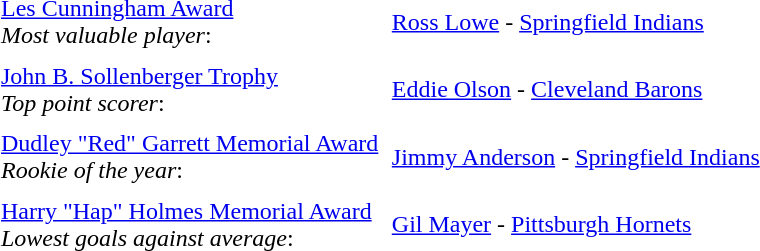<table cellpadding="3" cellspacing="3">
<tr>
<td><a href='#'>Les Cunningham Award</a><br><em>Most valuable player</em>:</td>
<td><a href='#'>Ross Lowe</a> - <a href='#'>Springfield Indians</a></td>
</tr>
<tr>
<td><a href='#'>John B. Sollenberger Trophy</a><br><em>Top point scorer</em>:</td>
<td><a href='#'>Eddie Olson</a> - <a href='#'>Cleveland Barons</a></td>
</tr>
<tr>
<td><a href='#'>Dudley "Red" Garrett Memorial Award</a><br><em>Rookie of the year</em>:</td>
<td><a href='#'>Jimmy Anderson</a> - <a href='#'>Springfield Indians</a></td>
</tr>
<tr>
<td><a href='#'>Harry "Hap" Holmes Memorial Award</a><br><em>Lowest goals against average</em>:</td>
<td><a href='#'>Gil Mayer</a> - <a href='#'>Pittsburgh Hornets</a></td>
</tr>
</table>
